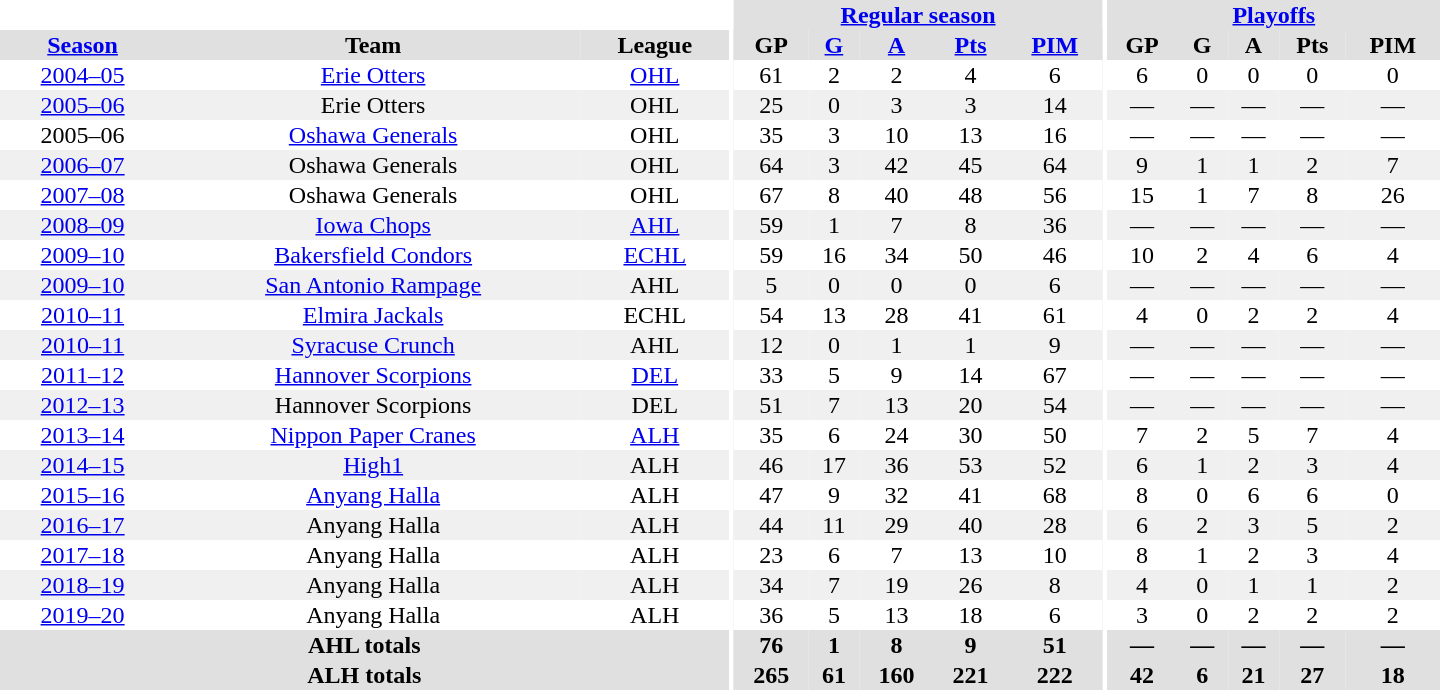<table border="0" cellpadding="1" cellspacing="0" style="text-align:center; width:60em">
<tr bgcolor="#e0e0e0">
<th colspan="3" bgcolor="#ffffff"></th>
<th rowspan="99" bgcolor="#ffffff"></th>
<th colspan="5"><a href='#'>Regular season</a></th>
<th rowspan="99" bgcolor="#ffffff"></th>
<th colspan="5"><a href='#'>Playoffs</a></th>
</tr>
<tr bgcolor="#e0e0e0">
<th><a href='#'>Season</a></th>
<th>Team</th>
<th>League</th>
<th>GP</th>
<th><a href='#'>G</a></th>
<th><a href='#'>A</a></th>
<th><a href='#'>Pts</a></th>
<th><a href='#'>PIM</a></th>
<th>GP</th>
<th>G</th>
<th>A</th>
<th>Pts</th>
<th>PIM</th>
</tr>
<tr>
<td><a href='#'>2004–05</a></td>
<td><a href='#'>Erie Otters</a></td>
<td><a href='#'>OHL</a></td>
<td>61</td>
<td>2</td>
<td>2</td>
<td>4</td>
<td>6</td>
<td>6</td>
<td>0</td>
<td>0</td>
<td>0</td>
<td>0</td>
</tr>
<tr bgcolor="#f0f0f0">
<td><a href='#'>2005–06</a></td>
<td>Erie Otters</td>
<td>OHL</td>
<td>25</td>
<td>0</td>
<td>3</td>
<td>3</td>
<td>14</td>
<td>—</td>
<td>—</td>
<td>—</td>
<td>—</td>
<td>—</td>
</tr>
<tr>
<td>2005–06</td>
<td><a href='#'>Oshawa Generals</a></td>
<td>OHL</td>
<td>35</td>
<td>3</td>
<td>10</td>
<td>13</td>
<td>16</td>
<td>—</td>
<td>—</td>
<td>—</td>
<td>—</td>
<td>—</td>
</tr>
<tr bgcolor="#f0f0f0">
<td><a href='#'>2006–07</a></td>
<td>Oshawa Generals</td>
<td>OHL</td>
<td>64</td>
<td>3</td>
<td>42</td>
<td>45</td>
<td>64</td>
<td>9</td>
<td>1</td>
<td>1</td>
<td>2</td>
<td>7</td>
</tr>
<tr>
<td><a href='#'>2007–08</a></td>
<td>Oshawa Generals</td>
<td>OHL</td>
<td>67</td>
<td>8</td>
<td>40</td>
<td>48</td>
<td>56</td>
<td>15</td>
<td>1</td>
<td>7</td>
<td>8</td>
<td>26</td>
</tr>
<tr bgcolor="#f0f0f0">
<td><a href='#'>2008–09</a></td>
<td><a href='#'>Iowa Chops</a></td>
<td><a href='#'>AHL</a></td>
<td>59</td>
<td>1</td>
<td>7</td>
<td>8</td>
<td>36</td>
<td>—</td>
<td>—</td>
<td>—</td>
<td>—</td>
<td>—</td>
</tr>
<tr>
<td><a href='#'>2009–10</a></td>
<td><a href='#'>Bakersfield Condors</a></td>
<td><a href='#'>ECHL</a></td>
<td>59</td>
<td>16</td>
<td>34</td>
<td>50</td>
<td>46</td>
<td>10</td>
<td>2</td>
<td>4</td>
<td>6</td>
<td>4</td>
</tr>
<tr bgcolor="#f0f0f0">
<td><a href='#'>2009–10</a></td>
<td><a href='#'>San Antonio Rampage</a></td>
<td>AHL</td>
<td>5</td>
<td>0</td>
<td>0</td>
<td>0</td>
<td>6</td>
<td>—</td>
<td>—</td>
<td>—</td>
<td>—</td>
<td>—</td>
</tr>
<tr>
<td><a href='#'>2010–11</a></td>
<td><a href='#'>Elmira Jackals</a></td>
<td>ECHL</td>
<td>54</td>
<td>13</td>
<td>28</td>
<td>41</td>
<td>61</td>
<td>4</td>
<td>0</td>
<td>2</td>
<td>2</td>
<td>4</td>
</tr>
<tr bgcolor="#f0f0f0">
<td><a href='#'>2010–11</a></td>
<td><a href='#'>Syracuse Crunch</a></td>
<td>AHL</td>
<td>12</td>
<td>0</td>
<td>1</td>
<td>1</td>
<td>9</td>
<td>—</td>
<td>—</td>
<td>—</td>
<td>—</td>
<td>—</td>
</tr>
<tr>
<td><a href='#'>2011–12</a></td>
<td><a href='#'>Hannover Scorpions</a></td>
<td><a href='#'>DEL</a></td>
<td>33</td>
<td>5</td>
<td>9</td>
<td>14</td>
<td>67</td>
<td>—</td>
<td>—</td>
<td>—</td>
<td>—</td>
<td>—</td>
</tr>
<tr bgcolor="#f0f0f0">
<td><a href='#'>2012–13</a></td>
<td>Hannover Scorpions</td>
<td>DEL</td>
<td>51</td>
<td>7</td>
<td>13</td>
<td>20</td>
<td>54</td>
<td>—</td>
<td>—</td>
<td>—</td>
<td>—</td>
<td>—</td>
</tr>
<tr>
<td><a href='#'>2013–14</a></td>
<td><a href='#'>Nippon Paper Cranes</a></td>
<td><a href='#'>ALH</a></td>
<td>35</td>
<td>6</td>
<td>24</td>
<td>30</td>
<td>50</td>
<td>7</td>
<td>2</td>
<td>5</td>
<td>7</td>
<td>4</td>
</tr>
<tr bgcolor="#f0f0f0">
<td><a href='#'>2014–15</a></td>
<td><a href='#'>High1</a></td>
<td>ALH</td>
<td>46</td>
<td>17</td>
<td>36</td>
<td>53</td>
<td>52</td>
<td>6</td>
<td>1</td>
<td>2</td>
<td>3</td>
<td>4</td>
</tr>
<tr>
<td><a href='#'>2015–16</a></td>
<td><a href='#'>Anyang Halla</a></td>
<td>ALH</td>
<td>47</td>
<td>9</td>
<td>32</td>
<td>41</td>
<td>68</td>
<td>8</td>
<td>0</td>
<td>6</td>
<td>6</td>
<td>0</td>
</tr>
<tr bgcolor="#f0f0f0">
<td><a href='#'>2016–17</a></td>
<td>Anyang Halla</td>
<td>ALH</td>
<td>44</td>
<td>11</td>
<td>29</td>
<td>40</td>
<td>28</td>
<td>6</td>
<td>2</td>
<td>3</td>
<td>5</td>
<td>2</td>
</tr>
<tr>
<td><a href='#'>2017–18</a></td>
<td>Anyang Halla</td>
<td>ALH</td>
<td>23</td>
<td>6</td>
<td>7</td>
<td>13</td>
<td>10</td>
<td>8</td>
<td>1</td>
<td>2</td>
<td>3</td>
<td>4</td>
</tr>
<tr bgcolor="#f0f0f0">
<td><a href='#'>2018–19</a></td>
<td>Anyang Halla</td>
<td>ALH</td>
<td>34</td>
<td>7</td>
<td>19</td>
<td>26</td>
<td>8</td>
<td>4</td>
<td>0</td>
<td>1</td>
<td>1</td>
<td>2</td>
</tr>
<tr>
<td><a href='#'>2019–20</a></td>
<td>Anyang Halla</td>
<td>ALH</td>
<td>36</td>
<td>5</td>
<td>13</td>
<td>18</td>
<td>6</td>
<td>3</td>
<td>0</td>
<td>2</td>
<td>2</td>
<td>2</td>
</tr>
<tr bgcolor="#e0e0e0">
<th colspan="3">AHL totals</th>
<th>76</th>
<th>1</th>
<th>8</th>
<th>9</th>
<th>51</th>
<th>—</th>
<th>—</th>
<th>—</th>
<th>—</th>
<th>—</th>
</tr>
<tr bgcolor="#e0e0e0">
<th colspan="3">ALH totals</th>
<th>265</th>
<th>61</th>
<th>160</th>
<th>221</th>
<th>222</th>
<th>42</th>
<th>6</th>
<th>21</th>
<th>27</th>
<th>18</th>
</tr>
</table>
